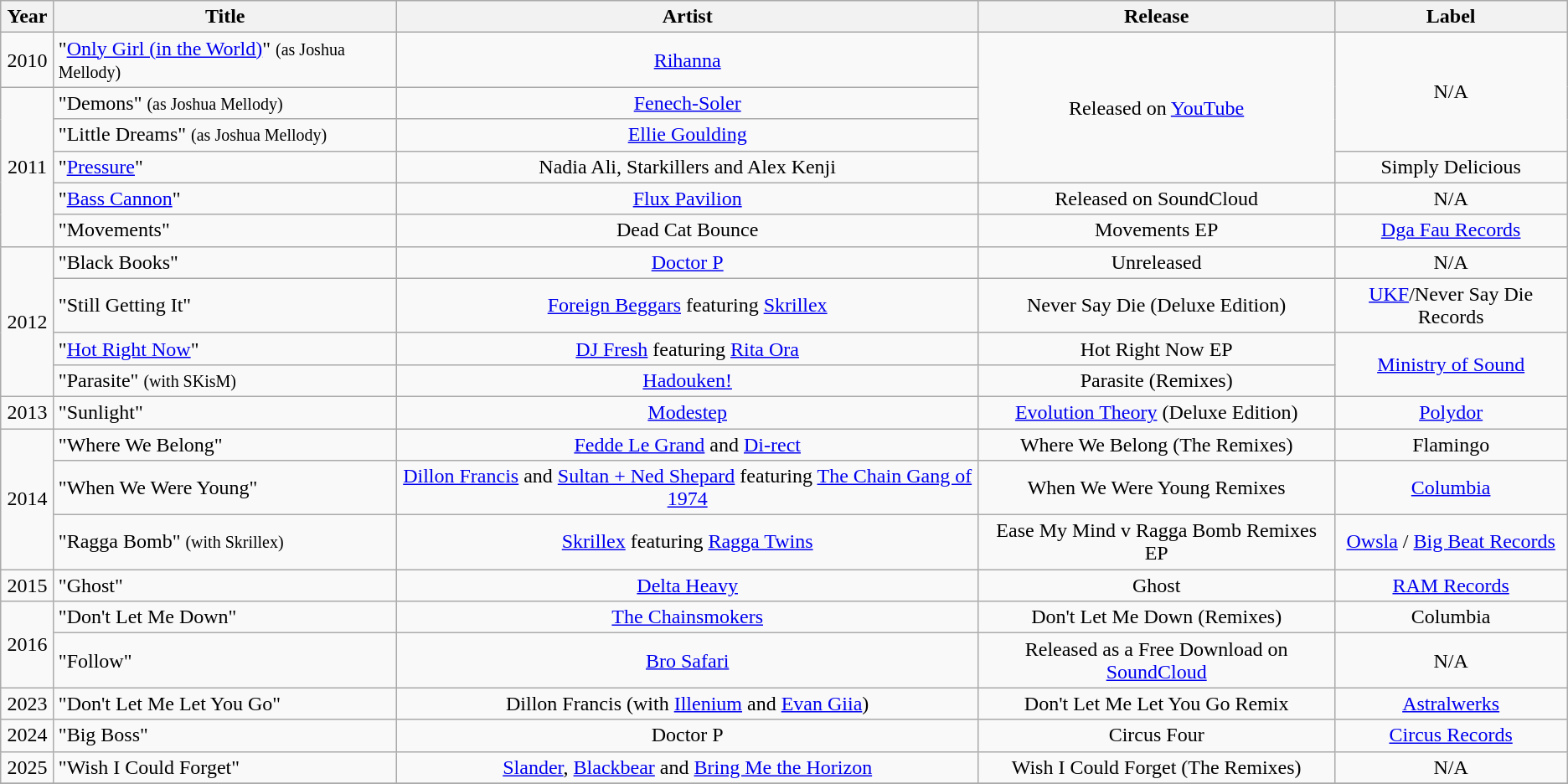<table class="wikitable">
<tr>
<th style="text-align:center; width:35px;">Year</th>
<th>Title</th>
<th style="text-align:center;">Artist</th>
<th>Release</th>
<th>Label</th>
</tr>
<tr>
<td style="text-align:center;">2010</td>
<td>"<a href='#'>Only Girl (in the World)</a>" <small>(as Joshua Mellody)</small></td>
<td style="text-align:center;"><a href='#'>Rihanna</a></td>
<td rowspan="4" style="text-align:center;">Released on <a href='#'>YouTube</a></td>
<td rowspan="3" style="text-align:center;">N/A</td>
</tr>
<tr>
<td rowspan="5" style="text-align:center;">2011</td>
<td>"Demons" <small>(as Joshua Mellody)</small></td>
<td style="text-align:center;"><a href='#'>Fenech-Soler</a></td>
</tr>
<tr>
<td>"Little Dreams" <small>(as Joshua Mellody)</small></td>
<td style="text-align:center;"><a href='#'>Ellie Goulding</a></td>
</tr>
<tr>
<td>"<a href='#'>Pressure</a>"</td>
<td style="text-align:center;">Nadia Ali, Starkillers and Alex Kenji</td>
<td style="text-align:center;">Simply Delicious</td>
</tr>
<tr>
<td>"<a href='#'>Bass Cannon</a>"</td>
<td style="text-align:center;"><a href='#'>Flux Pavilion</a></td>
<td style="text-align:center;">Released on SoundCloud</td>
<td style="text-align:center;">N/A</td>
</tr>
<tr>
<td>"Movements"</td>
<td style="text-align:center;">Dead Cat Bounce</td>
<td style="text-align:center;">Movements EP</td>
<td style="text-align:center;"><a href='#'>Dga Fau Records</a></td>
</tr>
<tr>
<td rowspan="4" style="text-align:center;">2012</td>
<td>"Black Books"</td>
<td style="text-align:center;"><a href='#'>Doctor P</a></td>
<td style="text-align:center;">Unreleased</td>
<td style="text-align:center;">N/A</td>
</tr>
<tr>
<td>"Still Getting It"</td>
<td style="text-align:center;"><a href='#'>Foreign Beggars</a> featuring <a href='#'>Skrillex</a></td>
<td style="text-align:center;">Never Say Die (Deluxe Edition)</td>
<td style="text-align:center;"><a href='#'>UKF</a>/Never Say Die Records</td>
</tr>
<tr>
<td>"<a href='#'>Hot Right Now</a>"</td>
<td style="text-align:center;"><a href='#'>DJ Fresh</a> featuring <a href='#'>Rita Ora</a></td>
<td style="text-align:center;">Hot Right Now EP</td>
<td rowspan="2" style="text-align:center;"><a href='#'>Ministry of Sound</a></td>
</tr>
<tr>
<td>"Parasite" <small>(with SKisM)</small></td>
<td style="text-align:center;"><a href='#'>Hadouken!</a></td>
<td style="text-align:center;">Parasite (Remixes)</td>
</tr>
<tr>
<td style="text-align:center;">2013</td>
<td>"Sunlight"</td>
<td style="text-align:center;"><a href='#'>Modestep</a></td>
<td style="text-align:center;"><a href='#'>Evolution Theory</a> (Deluxe Edition)</td>
<td style="text-align:center;"><a href='#'>Polydor</a></td>
</tr>
<tr>
<td rowspan="3" style="text-align:center;">2014</td>
<td>"Where We Belong"</td>
<td style="text-align:center;"><a href='#'>Fedde Le Grand</a> and <a href='#'>Di-rect</a></td>
<td style="text-align:center;">Where We Belong (The Remixes)</td>
<td style="text-align:center;">Flamingo</td>
</tr>
<tr>
<td>"When We Were Young"</td>
<td style="text-align:center;"><a href='#'>Dillon Francis</a> and <a href='#'>Sultan + Ned Shepard</a> featuring <a href='#'>The Chain Gang of 1974</a></td>
<td style="text-align:center;">When We Were Young Remixes</td>
<td style="text-align:center;"><a href='#'>Columbia</a></td>
</tr>
<tr>
<td>"Ragga Bomb" <small>(with Skrillex)</small></td>
<td style="text-align:center;"><a href='#'>Skrillex</a> featuring <a href='#'>Ragga Twins</a></td>
<td style="text-align:center;">Ease My Mind v Ragga Bomb Remixes EP</td>
<td style="text-align:center;"><a href='#'>Owsla</a> / <a href='#'>Big Beat Records</a></td>
</tr>
<tr>
<td style="text-align:center;">2015</td>
<td>"Ghost"</td>
<td style="text-align:center;"><a href='#'>Delta Heavy</a></td>
<td style="text-align:center;">Ghost</td>
<td style="text-align:center;"><a href='#'>RAM Records</a></td>
</tr>
<tr>
<td rowspan="2" style="text-align:center;">2016</td>
<td>"Don't Let Me Down"</td>
<td style="text-align:center;"><a href='#'>The Chainsmokers</a></td>
<td style="text-align:center;">Don't Let Me Down (Remixes)</td>
<td style="text-align:center;">Columbia</td>
</tr>
<tr>
<td>"Follow"</td>
<td style="text-align:center;"><a href='#'>Bro Safari</a></td>
<td style="text-align:center;">Released as a Free Download on <a href='#'>SoundCloud</a></td>
<td style="text-align:center;">N/A</td>
</tr>
<tr>
<td style="text-align:center;">2023</td>
<td>"Don't Let Me Let You Go"</td>
<td style="text-align:center;">Dillon Francis (with <a href='#'>Illenium</a> and <a href='#'>Evan Giia</a>)</td>
<td style="text-align:center;">Don't Let Me Let You Go Remix</td>
<td style="text-align:center;"><a href='#'>Astralwerks</a></td>
</tr>
<tr>
<td style="text-align:center;">2024</td>
<td>"Big Boss"</td>
<td style="text-align:center;">Doctor P</td>
<td style="text-align:center;">Circus Four</td>
<td style="text-align:center;"><a href='#'>Circus Records</a></td>
</tr>
<tr>
<td style="text-align:center;">2025</td>
<td>"Wish I Could Forget"</td>
<td style="text-align:center;"><a href='#'>Slander</a>, <a href='#'>Blackbear</a> and <a href='#'>Bring Me the Horizon</a></td>
<td style="text-align:center;">Wish I Could Forget (The Remixes)</td>
<td style="text-align:center;">N/A</td>
</tr>
<tr>
</tr>
</table>
